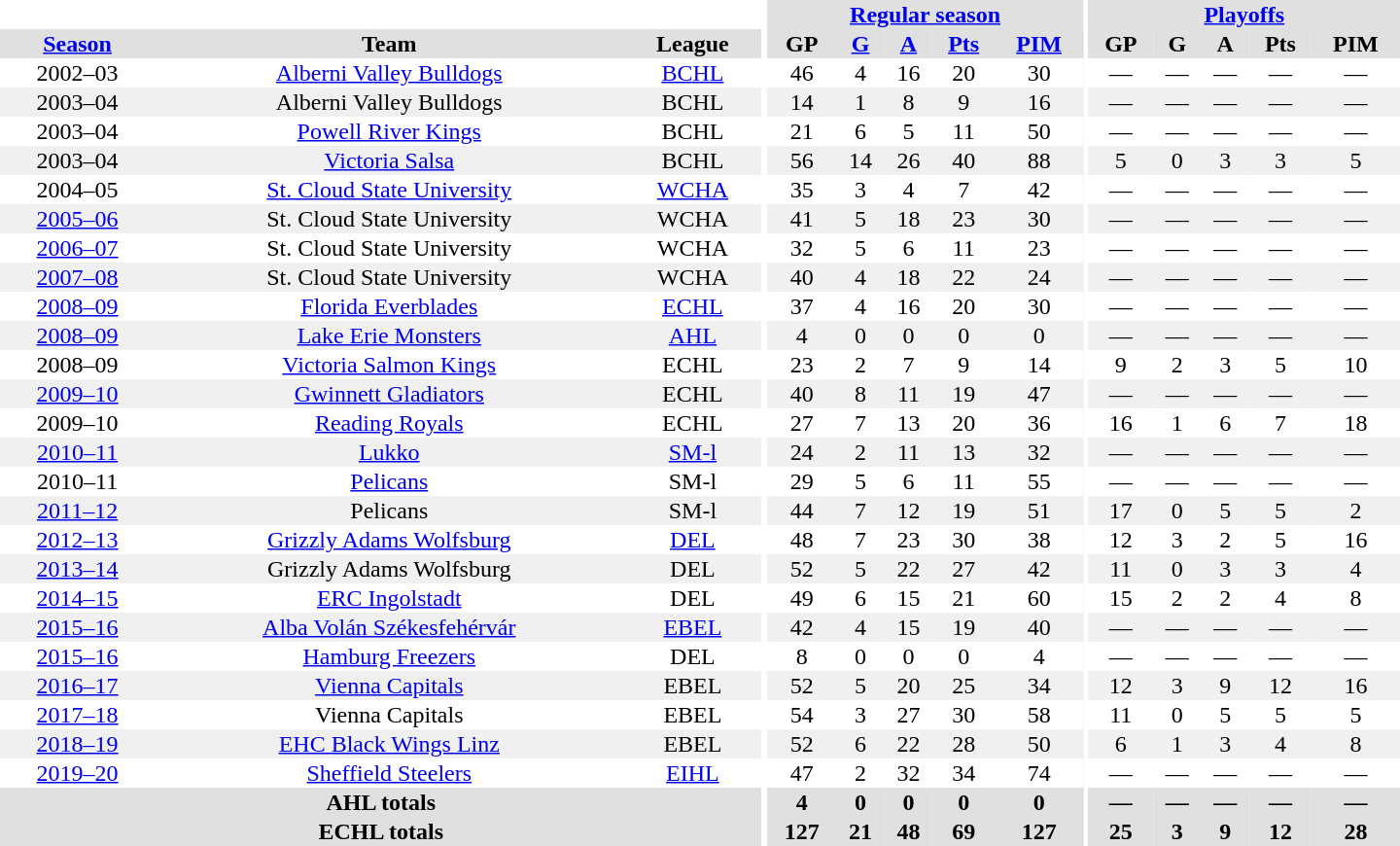<table border="0" cellpadding="1" cellspacing="0" style="text-align:center; width:60em">
<tr bgcolor="#e0e0e0">
<th colspan="3" bgcolor="#ffffff"></th>
<th rowspan="99" bgcolor="#ffffff"></th>
<th colspan="5"><a href='#'>Regular season</a></th>
<th rowspan="99" bgcolor="#ffffff"></th>
<th colspan="5"><a href='#'>Playoffs</a></th>
</tr>
<tr bgcolor="#e0e0e0">
<th><a href='#'>Season</a></th>
<th>Team</th>
<th>League</th>
<th>GP</th>
<th><a href='#'>G</a></th>
<th><a href='#'>A</a></th>
<th><a href='#'>Pts</a></th>
<th><a href='#'>PIM</a></th>
<th>GP</th>
<th>G</th>
<th>A</th>
<th>Pts</th>
<th>PIM</th>
</tr>
<tr ALIGN="center">
<td>2002–03</td>
<td><a href='#'>Alberni Valley Bulldogs</a></td>
<td><a href='#'>BCHL</a></td>
<td>46</td>
<td>4</td>
<td>16</td>
<td>20</td>
<td>30</td>
<td>—</td>
<td>—</td>
<td>—</td>
<td>—</td>
<td>—</td>
</tr>
<tr ALIGN="center" bgcolor="#f0f0f0">
<td>2003–04</td>
<td>Alberni Valley Bulldogs</td>
<td>BCHL</td>
<td>14</td>
<td>1</td>
<td>8</td>
<td>9</td>
<td>16</td>
<td>—</td>
<td>—</td>
<td>—</td>
<td>—</td>
<td>—</td>
</tr>
<tr ALIGN="center">
<td>2003–04</td>
<td><a href='#'>Powell River Kings</a></td>
<td>BCHL</td>
<td>21</td>
<td>6</td>
<td>5</td>
<td>11</td>
<td>50</td>
<td>—</td>
<td>—</td>
<td>—</td>
<td>—</td>
<td>—</td>
</tr>
<tr ALIGN="center" bgcolor="#f0f0f0">
<td>2003–04</td>
<td><a href='#'>Victoria Salsa</a></td>
<td>BCHL</td>
<td>56</td>
<td>14</td>
<td>26</td>
<td>40</td>
<td>88</td>
<td>5</td>
<td>0</td>
<td>3</td>
<td>3</td>
<td>5</td>
</tr>
<tr ALIGN="center">
<td>2004–05</td>
<td><a href='#'>St. Cloud State University</a></td>
<td><a href='#'>WCHA</a></td>
<td>35</td>
<td>3</td>
<td>4</td>
<td>7</td>
<td>42</td>
<td>—</td>
<td>—</td>
<td>—</td>
<td>—</td>
<td>—</td>
</tr>
<tr ALIGN="center" bgcolor="#f0f0f0">
<td><a href='#'>2005–06</a></td>
<td>St. Cloud State University</td>
<td>WCHA</td>
<td>41</td>
<td>5</td>
<td>18</td>
<td>23</td>
<td>30</td>
<td>—</td>
<td>—</td>
<td>—</td>
<td>—</td>
<td>—</td>
</tr>
<tr ALIGN="center">
<td><a href='#'>2006–07</a></td>
<td>St. Cloud State University</td>
<td>WCHA</td>
<td>32</td>
<td>5</td>
<td>6</td>
<td>11</td>
<td>23</td>
<td>—</td>
<td>—</td>
<td>—</td>
<td>—</td>
<td>—</td>
</tr>
<tr ALIGN="center" bgcolor="#f0f0f0">
<td><a href='#'>2007–08</a></td>
<td>St. Cloud State University</td>
<td>WCHA</td>
<td>40</td>
<td>4</td>
<td>18</td>
<td>22</td>
<td>24</td>
<td>—</td>
<td>—</td>
<td>—</td>
<td>—</td>
<td>—</td>
</tr>
<tr ALIGN="center">
<td><a href='#'>2008–09</a></td>
<td><a href='#'>Florida Everblades</a></td>
<td><a href='#'>ECHL</a></td>
<td>37</td>
<td>4</td>
<td>16</td>
<td>20</td>
<td>30</td>
<td>—</td>
<td>—</td>
<td>—</td>
<td>—</td>
<td>—</td>
</tr>
<tr ALIGN="center" bgcolor="#f0f0f0">
<td><a href='#'>2008–09</a></td>
<td><a href='#'>Lake Erie Monsters</a></td>
<td><a href='#'>AHL</a></td>
<td>4</td>
<td>0</td>
<td>0</td>
<td>0</td>
<td>0</td>
<td>—</td>
<td>—</td>
<td>—</td>
<td>—</td>
<td>—</td>
</tr>
<tr ALIGN="center">
<td>2008–09</td>
<td><a href='#'>Victoria Salmon Kings</a></td>
<td>ECHL</td>
<td>23</td>
<td>2</td>
<td>7</td>
<td>9</td>
<td>14</td>
<td>9</td>
<td>2</td>
<td>3</td>
<td>5</td>
<td>10</td>
</tr>
<tr ALIGN="center" bgcolor="#f0f0f0">
<td><a href='#'>2009–10</a></td>
<td><a href='#'>Gwinnett Gladiators</a></td>
<td>ECHL</td>
<td>40</td>
<td>8</td>
<td>11</td>
<td>19</td>
<td>47</td>
<td>—</td>
<td>—</td>
<td>—</td>
<td>—</td>
<td>—</td>
</tr>
<tr ALIGN="center">
<td>2009–10</td>
<td><a href='#'>Reading Royals</a></td>
<td>ECHL</td>
<td>27</td>
<td>7</td>
<td>13</td>
<td>20</td>
<td>36</td>
<td>16</td>
<td>1</td>
<td>6</td>
<td>7</td>
<td>18</td>
</tr>
<tr ALIGN="center" bgcolor="#f0f0f0">
<td><a href='#'>2010–11</a></td>
<td><a href='#'>Lukko</a></td>
<td><a href='#'>SM-l</a></td>
<td>24</td>
<td>2</td>
<td>11</td>
<td>13</td>
<td>32</td>
<td>—</td>
<td>—</td>
<td>—</td>
<td>—</td>
<td>—</td>
</tr>
<tr ALIGN="center">
<td>2010–11</td>
<td><a href='#'>Pelicans</a></td>
<td>SM-l</td>
<td>29</td>
<td>5</td>
<td>6</td>
<td>11</td>
<td>55</td>
<td>—</td>
<td>—</td>
<td>—</td>
<td>—</td>
<td>—</td>
</tr>
<tr ALIGN="center" bgcolor="#f0f0f0">
<td><a href='#'>2011–12</a></td>
<td>Pelicans</td>
<td>SM-l</td>
<td>44</td>
<td>7</td>
<td>12</td>
<td>19</td>
<td>51</td>
<td>17</td>
<td>0</td>
<td>5</td>
<td>5</td>
<td>2</td>
</tr>
<tr ALIGN="center">
<td><a href='#'>2012–13</a></td>
<td><a href='#'>Grizzly Adams Wolfsburg</a></td>
<td><a href='#'>DEL</a></td>
<td>48</td>
<td>7</td>
<td>23</td>
<td>30</td>
<td>38</td>
<td>12</td>
<td>3</td>
<td>2</td>
<td>5</td>
<td>16</td>
</tr>
<tr ALIGN="center" bgcolor="#f0f0f0">
<td><a href='#'>2013–14</a></td>
<td>Grizzly Adams Wolfsburg</td>
<td>DEL</td>
<td>52</td>
<td>5</td>
<td>22</td>
<td>27</td>
<td>42</td>
<td>11</td>
<td>0</td>
<td>3</td>
<td>3</td>
<td>4</td>
</tr>
<tr ALIGN="center">
<td><a href='#'>2014–15</a></td>
<td><a href='#'>ERC Ingolstadt</a></td>
<td>DEL</td>
<td>49</td>
<td>6</td>
<td>15</td>
<td>21</td>
<td>60</td>
<td>15</td>
<td>2</td>
<td>2</td>
<td>4</td>
<td>8</td>
</tr>
<tr ALIGN="center" bgcolor="#f0f0f0">
<td><a href='#'>2015–16</a></td>
<td><a href='#'>Alba Volán Székesfehérvár</a></td>
<td><a href='#'>EBEL</a></td>
<td>42</td>
<td>4</td>
<td>15</td>
<td>19</td>
<td>40</td>
<td>—</td>
<td>—</td>
<td>—</td>
<td>—</td>
<td>—</td>
</tr>
<tr ALIGN="center">
<td><a href='#'>2015–16</a></td>
<td><a href='#'>Hamburg Freezers</a></td>
<td>DEL</td>
<td>8</td>
<td>0</td>
<td>0</td>
<td>0</td>
<td>4</td>
<td>—</td>
<td>—</td>
<td>—</td>
<td>—</td>
<td>—</td>
</tr>
<tr ALIGN="center" bgcolor="#f0f0f0">
<td><a href='#'>2016–17</a></td>
<td><a href='#'>Vienna Capitals</a></td>
<td>EBEL</td>
<td>52</td>
<td>5</td>
<td>20</td>
<td>25</td>
<td>34</td>
<td>12</td>
<td>3</td>
<td>9</td>
<td>12</td>
<td>16</td>
</tr>
<tr ALIGN="center">
<td><a href='#'>2017–18</a></td>
<td>Vienna Capitals</td>
<td>EBEL</td>
<td>54</td>
<td>3</td>
<td>27</td>
<td>30</td>
<td>58</td>
<td>11</td>
<td>0</td>
<td>5</td>
<td>5</td>
<td>5</td>
</tr>
<tr ALIGN="center" bgcolor="#f0f0f0">
<td><a href='#'>2018–19</a></td>
<td><a href='#'>EHC Black Wings Linz</a></td>
<td>EBEL</td>
<td>52</td>
<td>6</td>
<td>22</td>
<td>28</td>
<td>50</td>
<td>6</td>
<td>1</td>
<td>3</td>
<td>4</td>
<td>8</td>
</tr>
<tr>
</tr>
<tr ALIGN="center">
<td><a href='#'>2019–20</a></td>
<td><a href='#'>Sheffield Steelers</a></td>
<td><a href='#'>EIHL</a></td>
<td>47</td>
<td>2</td>
<td>32</td>
<td>34</td>
<td>74</td>
<td>—</td>
<td>—</td>
<td>—</td>
<td>—</td>
<td>—</td>
</tr>
<tr bgcolor="#e0e0e0">
<th colspan="3">AHL totals</th>
<th>4</th>
<th>0</th>
<th>0</th>
<th>0</th>
<th>0</th>
<th>—</th>
<th>—</th>
<th>—</th>
<th>—</th>
<th>—</th>
</tr>
<tr bgcolor="#e0e0e0">
<th colspan="3">ECHL totals</th>
<th>127</th>
<th>21</th>
<th>48</th>
<th>69</th>
<th>127</th>
<th>25</th>
<th>3</th>
<th>9</th>
<th>12</th>
<th>28</th>
</tr>
</table>
